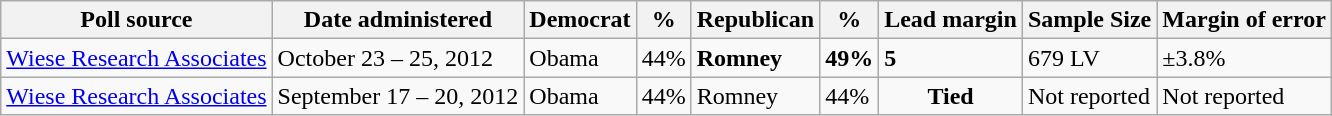<table class="wikitable">
<tr valign=bottom>
<th>Poll source</th>
<th>Date administered</th>
<th>Democrat</th>
<th>%</th>
<th>Republican</th>
<th>%</th>
<th>Lead margin</th>
<th>Sample Size</th>
<th>Margin of error</th>
</tr>
<tr>
<td><a href='#'>Wiese Research Associates</a></td>
<td>October 23 – 25, 2012</td>
<td>Obama</td>
<td>44%</td>
<td><strong>Romney</strong></td>
<td><strong>49%</strong></td>
<td><strong>5</strong></td>
<td>679 LV</td>
<td>±3.8%</td>
</tr>
<tr>
<td><a href='#'>Wiese Research Associates</a></td>
<td>September 17 – 20, 2012</td>
<td>Obama</td>
<td>44%</td>
<td>Romney</td>
<td>44%</td>
<td align="center"><strong>Tied</strong></td>
<td>Not reported</td>
<td>Not reported</td>
</tr>
</table>
